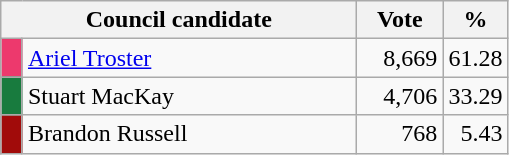<table class="wikitable">
<tr>
<th bgcolor="#DDDDFF" width="230px" colspan="2">Council candidate</th>
<th bgcolor="#DDDDFF" width="50px">Vote</th>
<th bgcolor="#DDDDFF" width="30px">%</th>
</tr>
<tr>
<td style="background-color:#ED396D;"></td>
<td style="text-align:left;"><a href='#'>Ariel Troster</a></td>
<td style="text-align:right;">8,669</td>
<td style="text-align:right;">61.28</td>
</tr>
<tr>
<td style="background-color:#187B3E;"></td>
<td style="text-align:left;">Stuart MacKay</td>
<td style="text-align:right;">4,706</td>
<td style="text-align:right;">33.29</td>
</tr>
<tr>
<td style="background-color:#A10B0A;"></td>
<td style="text-align:left;">Brandon Russell</td>
<td style="text-align:right;">768</td>
<td style="text-align:right;">5.43</td>
</tr>
</table>
